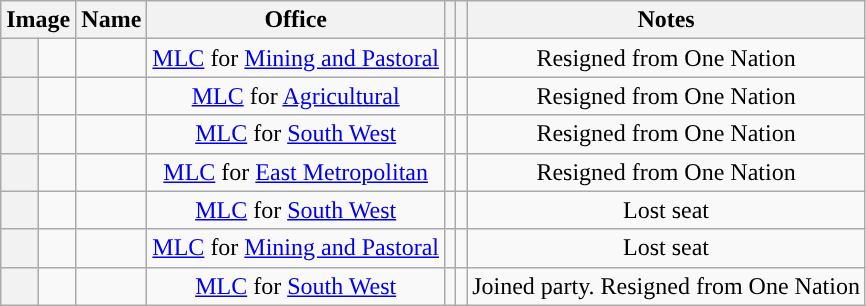<table class="wikitable" style="text-align:center" "width:100%">
<tr>
<th colspan=2>Image</th>
<th>Name<br></th>
<th>Office</th>
<th></th>
<th></th>
<th>Notes</th>
</tr>
<tr>
<th style="background:"></th>
<td></td>
<td><br></td>
<td><a href='#'>MLC</a> for <a href='#'>Mining and Pastoral</a></td>
<td></td>
<td></td>
<td>Resigned from One Nation</td>
</tr>
<tr>
<th style="background:"></th>
<td></td>
<td><br></td>
<td><a href='#'>MLC</a> for <a href='#'>Agricultural</a></td>
<td></td>
<td></td>
<td>Resigned from One Nation</td>
</tr>
<tr>
<th style="background:"></th>
<td></td>
<td><br></td>
<td><a href='#'>MLC</a> for <a href='#'>South West</a></td>
<td></td>
<td></td>
<td>Resigned from One Nation</td>
</tr>
<tr>
<th style="background:"></th>
<td></td>
<td><br></td>
<td><a href='#'>MLC</a> for <a href='#'>East Metropolitan</a></td>
<td></td>
<td></td>
<td>Resigned from One Nation</td>
</tr>
<tr>
<th style="background:"></th>
<td></td>
<td><br></td>
<td><a href='#'>MLC</a> for <a href='#'>South West</a></td>
<td></td>
<td></td>
<td>Lost seat</td>
</tr>
<tr>
<th style="background:"></th>
<td></td>
<td><br></td>
<td><a href='#'>MLC</a> for <a href='#'>Mining and Pastoral</a></td>
<td></td>
<td></td>
<td>Lost seat</td>
</tr>
<tr>
<th style="background:"></th>
<td></td>
<td><br></td>
<td><a href='#'>MLC</a> for <a href='#'>South West</a></td>
<td></td>
<td></td>
<td>Joined party. Resigned from One Nation</td>
</tr>
</table>
